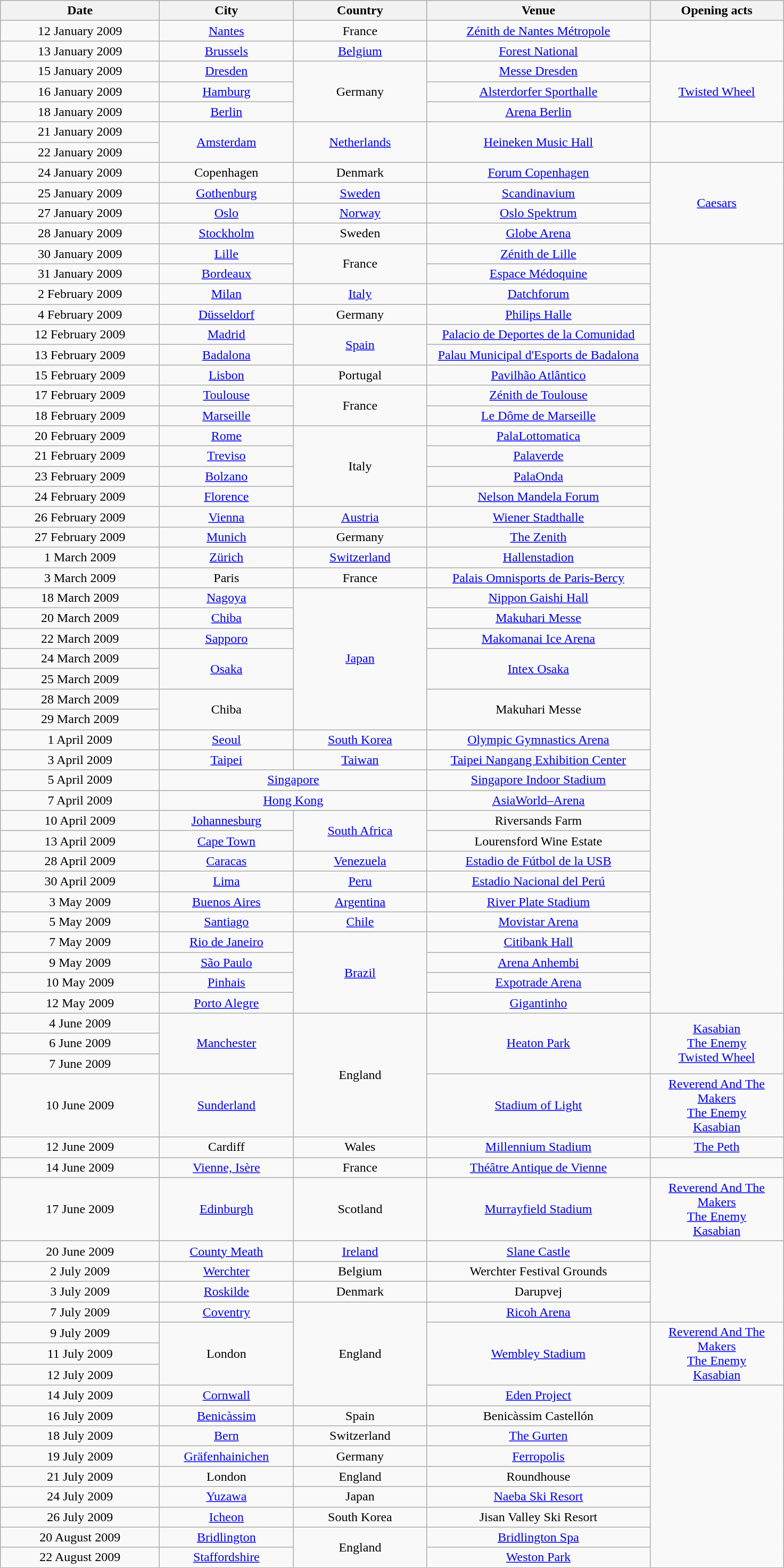<table class="wikitable" style="text-align:center;">
<tr>
<th scope="col" style="width:12em;">Date</th>
<th scope="col" style="width:10em;">City</th>
<th scope="col" style="width:10em;">Country</th>
<th scope="col" style="width:17em;">Venue</th>
<th scope="col" style="width:10em;">Opening acts</th>
</tr>
<tr>
<td>12 January 2009</td>
<td><a href='#'>Nantes</a></td>
<td>France</td>
<td><a href='#'>Zénith de Nantes Métropole</a></td>
</tr>
<tr>
<td>13 January 2009</td>
<td><a href='#'>Brussels</a></td>
<td><a href='#'>Belgium</a></td>
<td><a href='#'>Forest National</a></td>
</tr>
<tr>
<td>15 January 2009</td>
<td><a href='#'>Dresden</a></td>
<td rowspan="3">Germany</td>
<td><a href='#'>Messe Dresden</a></td>
<td rowspan="3"><a href='#'>Twisted Wheel</a></td>
</tr>
<tr>
<td>16 January 2009</td>
<td><a href='#'>Hamburg</a></td>
<td><a href='#'>Alsterdorfer Sporthalle</a></td>
</tr>
<tr>
<td>18 January 2009</td>
<td><a href='#'>Berlin</a></td>
<td><a href='#'>Arena Berlin</a></td>
</tr>
<tr>
<td>21 January 2009</td>
<td rowspan="2"><a href='#'>Amsterdam</a></td>
<td rowspan="2"><a href='#'>Netherlands</a></td>
<td rowspan="2"><a href='#'>Heineken Music Hall</a></td>
</tr>
<tr>
<td>22 January 2009</td>
</tr>
<tr>
<td>24 January 2009</td>
<td>Copenhagen</td>
<td>Denmark</td>
<td><a href='#'>Forum Copenhagen</a></td>
<td rowspan="4"><a href='#'>Caesars</a></td>
</tr>
<tr>
<td>25 January 2009</td>
<td><a href='#'>Gothenburg</a></td>
<td><a href='#'>Sweden</a></td>
<td><a href='#'>Scandinavium</a></td>
</tr>
<tr>
<td>27 January 2009</td>
<td><a href='#'>Oslo</a></td>
<td><a href='#'>Norway</a></td>
<td><a href='#'>Oslo Spektrum</a></td>
</tr>
<tr>
<td>28 January 2009</td>
<td><a href='#'>Stockholm</a></td>
<td>Sweden</td>
<td><a href='#'>Globe Arena</a></td>
</tr>
<tr>
<td>30 January 2009</td>
<td><a href='#'>Lille</a></td>
<td rowspan="2">France</td>
<td><a href='#'>Zénith de Lille</a></td>
</tr>
<tr>
<td>31 January 2009</td>
<td><a href='#'>Bordeaux</a></td>
<td><a href='#'>Espace Médoquine</a></td>
</tr>
<tr>
<td>2 February 2009</td>
<td><a href='#'>Milan</a></td>
<td><a href='#'>Italy</a></td>
<td><a href='#'>Datchforum</a></td>
</tr>
<tr>
<td>4 February 2009</td>
<td><a href='#'>Düsseldorf</a></td>
<td>Germany</td>
<td><a href='#'>Philips Halle</a></td>
</tr>
<tr>
<td>12 February 2009</td>
<td><a href='#'>Madrid</a></td>
<td rowspan="2"><a href='#'>Spain</a></td>
<td><a href='#'>Palacio de Deportes de la Comunidad</a></td>
</tr>
<tr>
<td>13 February 2009</td>
<td><a href='#'>Badalona</a></td>
<td><a href='#'>Palau Municipal d'Esports de Badalona</a></td>
</tr>
<tr>
<td>15 February 2009</td>
<td><a href='#'>Lisbon</a></td>
<td>Portugal</td>
<td><a href='#'>Pavilhão Atlântico</a></td>
</tr>
<tr>
<td>17 February 2009</td>
<td><a href='#'>Toulouse</a></td>
<td rowspan="2">France</td>
<td><a href='#'>Zénith de Toulouse</a></td>
</tr>
<tr>
<td>18 February 2009</td>
<td><a href='#'>Marseille</a></td>
<td><a href='#'>Le Dôme de Marseille</a></td>
</tr>
<tr>
<td>20 February 2009</td>
<td><a href='#'>Rome</a></td>
<td rowspan="4">Italy</td>
<td><a href='#'>PalaLottomatica</a></td>
</tr>
<tr>
<td>21 February 2009</td>
<td><a href='#'>Treviso</a></td>
<td><a href='#'>Palaverde</a></td>
</tr>
<tr>
<td>23 February 2009</td>
<td><a href='#'>Bolzano</a></td>
<td><a href='#'>PalaOnda</a></td>
</tr>
<tr>
<td>24 February 2009</td>
<td><a href='#'>Florence</a></td>
<td><a href='#'>Nelson Mandela Forum</a></td>
</tr>
<tr>
<td>26 February 2009</td>
<td><a href='#'>Vienna</a></td>
<td><a href='#'>Austria</a></td>
<td><a href='#'>Wiener Stadthalle</a></td>
</tr>
<tr>
<td>27 February 2009</td>
<td><a href='#'>Munich</a></td>
<td>Germany</td>
<td><a href='#'>The Zenith</a></td>
</tr>
<tr>
<td>1 March 2009</td>
<td><a href='#'>Zürich</a></td>
<td><a href='#'>Switzerland</a></td>
<td><a href='#'>Hallenstadion</a></td>
</tr>
<tr>
<td>3 March 2009</td>
<td>Paris</td>
<td>France</td>
<td><a href='#'>Palais Omnisports de Paris-Bercy</a></td>
</tr>
<tr>
<td>18 March 2009</td>
<td><a href='#'>Nagoya</a></td>
<td rowspan="7"><a href='#'>Japan</a></td>
<td><a href='#'>Nippon Gaishi Hall</a></td>
</tr>
<tr>
<td>20 March 2009</td>
<td><a href='#'>Chiba</a></td>
<td><a href='#'>Makuhari Messe</a></td>
</tr>
<tr>
<td>22 March 2009</td>
<td><a href='#'>Sapporo</a></td>
<td><a href='#'>Makomanai Ice Arena</a></td>
</tr>
<tr>
<td>24 March 2009</td>
<td rowspan="2"><a href='#'>Osaka</a></td>
<td rowspan="2"><a href='#'>Intex Osaka</a></td>
</tr>
<tr>
<td>25 March 2009</td>
</tr>
<tr>
<td>28 March 2009</td>
<td rowspan="2">Chiba</td>
<td rowspan="2">Makuhari Messe</td>
</tr>
<tr>
<td>29 March 2009</td>
</tr>
<tr>
<td>1 April 2009</td>
<td><a href='#'>Seoul</a></td>
<td><a href='#'>South Korea</a></td>
<td><a href='#'>Olympic Gymnastics Arena</a></td>
</tr>
<tr>
<td>3 April 2009</td>
<td><a href='#'>Taipei</a></td>
<td><a href='#'>Taiwan</a></td>
<td><a href='#'>Taipei Nangang Exhibition Center</a></td>
</tr>
<tr>
<td>5 April 2009</td>
<td colspan="2"><a href='#'>Singapore</a></td>
<td><a href='#'>Singapore Indoor Stadium</a></td>
</tr>
<tr>
<td>7 April 2009</td>
<td colspan="2"><a href='#'>Hong Kong</a></td>
<td><a href='#'>AsiaWorld–Arena</a></td>
</tr>
<tr>
<td>10 April 2009</td>
<td><a href='#'>Johannesburg</a></td>
<td rowspan="2"><a href='#'>South Africa</a></td>
<td>Riversands Farm</td>
</tr>
<tr>
<td>13 April 2009</td>
<td><a href='#'>Cape Town</a></td>
<td>Lourensford Wine Estate</td>
</tr>
<tr>
<td>28 April 2009</td>
<td><a href='#'>Caracas</a></td>
<td><a href='#'>Venezuela</a></td>
<td><a href='#'>Estadio de Fútbol de la USB</a></td>
</tr>
<tr>
<td>30 April 2009</td>
<td><a href='#'>Lima</a></td>
<td><a href='#'>Peru</a></td>
<td><a href='#'>Estadio Nacional del Perú</a></td>
</tr>
<tr>
<td>3 May 2009</td>
<td><a href='#'>Buenos Aires</a></td>
<td><a href='#'>Argentina</a></td>
<td><a href='#'>River Plate Stadium</a></td>
</tr>
<tr>
<td>5 May 2009</td>
<td><a href='#'>Santiago</a></td>
<td><a href='#'>Chile</a></td>
<td><a href='#'>Movistar Arena</a></td>
</tr>
<tr>
<td>7 May 2009</td>
<td><a href='#'>Rio de Janeiro</a></td>
<td rowspan="4"><a href='#'>Brazil</a></td>
<td><a href='#'>Citibank Hall</a></td>
</tr>
<tr>
<td>9 May 2009</td>
<td><a href='#'>São Paulo</a></td>
<td><a href='#'>Arena Anhembi</a></td>
</tr>
<tr>
<td>10 May 2009</td>
<td><a href='#'>Pinhais</a></td>
<td><a href='#'>Expotrade Arena</a></td>
</tr>
<tr>
<td>12 May 2009</td>
<td><a href='#'>Porto Alegre</a></td>
<td><a href='#'>Gigantinho</a></td>
</tr>
<tr>
<td>4 June 2009</td>
<td rowspan="3"><a href='#'>Manchester</a></td>
<td rowspan="4">England</td>
<td rowspan="3"><a href='#'>Heaton Park</a></td>
<td rowspan="3"><a href='#'>Kasabian</a><br><a href='#'>The Enemy</a><br><a href='#'>Twisted Wheel</a></td>
</tr>
<tr>
<td>6 June 2009</td>
</tr>
<tr>
<td>7 June 2009</td>
</tr>
<tr>
<td>10 June 2009</td>
<td><a href='#'>Sunderland</a></td>
<td><a href='#'>Stadium of Light</a></td>
<td><a href='#'>Reverend And The Makers</a><br><a href='#'>The Enemy</a><br><a href='#'>Kasabian</a></td>
</tr>
<tr>
<td>12 June 2009</td>
<td>Cardiff</td>
<td>Wales</td>
<td><a href='#'>Millennium Stadium</a></td>
<td><a href='#'>The Peth</a></td>
</tr>
<tr>
<td>14 June 2009</td>
<td><a href='#'>Vienne, Isère</a></td>
<td>France</td>
<td><a href='#'>Théâtre Antique de Vienne</a></td>
</tr>
<tr>
<td>17 June 2009</td>
<td><a href='#'>Edinburgh</a></td>
<td>Scotland</td>
<td><a href='#'>Murrayfield Stadium</a></td>
<td><a href='#'>Reverend And The Makers</a><br><a href='#'>The Enemy</a><br><a href='#'>Kasabian</a></td>
</tr>
<tr>
<td>20 June 2009</td>
<td><a href='#'>County Meath</a></td>
<td><a href='#'>Ireland</a></td>
<td><a href='#'>Slane Castle</a></td>
</tr>
<tr>
<td>2 July 2009</td>
<td><a href='#'>Werchter</a></td>
<td>Belgium</td>
<td>Werchter Festival Grounds</td>
</tr>
<tr>
<td>3 July 2009</td>
<td><a href='#'>Roskilde</a></td>
<td>Denmark</td>
<td>Darupvej</td>
</tr>
<tr>
<td>7 July 2009</td>
<td><a href='#'>Coventry</a></td>
<td rowspan="5">England</td>
<td><a href='#'>Ricoh Arena</a></td>
</tr>
<tr>
<td>9 July 2009</td>
<td rowspan="3">London</td>
<td rowspan="3"><a href='#'>Wembley Stadium</a></td>
<td rowspan="3"><a href='#'>Reverend And The Makers</a><br><a href='#'>The Enemy</a><br><a href='#'>Kasabian</a></td>
</tr>
<tr>
<td>11 July 2009</td>
</tr>
<tr>
<td>12 July 2009</td>
</tr>
<tr>
<td>14 July 2009</td>
<td><a href='#'>Cornwall</a></td>
<td><a href='#'>Eden Project</a></td>
</tr>
<tr>
<td>16 July 2009</td>
<td><a href='#'>Benicàssim</a></td>
<td>Spain</td>
<td>Benicàssim Castellón</td>
</tr>
<tr>
<td>18 July 2009</td>
<td><a href='#'>Bern</a></td>
<td>Switzerland</td>
<td><a href='#'>The Gurten</a></td>
</tr>
<tr>
<td>19 July 2009</td>
<td><a href='#'>Gräfenhainichen</a></td>
<td>Germany</td>
<td><a href='#'>Ferropolis</a></td>
</tr>
<tr>
<td>21 July 2009</td>
<td>London</td>
<td>England</td>
<td>Roundhouse</td>
</tr>
<tr>
<td>24 July 2009</td>
<td><a href='#'>Yuzawa</a></td>
<td>Japan</td>
<td><a href='#'>Naeba Ski Resort</a></td>
</tr>
<tr>
<td>26 July 2009</td>
<td><a href='#'>Icheon</a></td>
<td>South Korea</td>
<td>Jisan Valley Ski Resort</td>
</tr>
<tr>
<td>20 August 2009</td>
<td><a href='#'>Bridlington</a></td>
<td rowspan="2">England</td>
<td><a href='#'>Bridlington Spa</a></td>
</tr>
<tr>
<td>22 August 2009</td>
<td><a href='#'>Staffordshire</a></td>
<td><a href='#'>Weston Park</a></td>
</tr>
</table>
